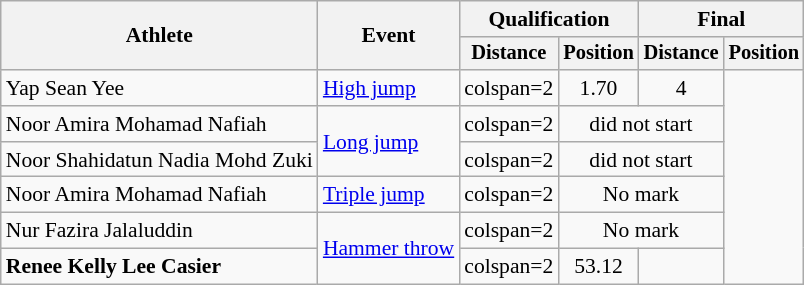<table class=wikitable style="font-size:90%">
<tr>
<th rowspan="2">Athlete</th>
<th rowspan="2">Event</th>
<th colspan="2">Qualification</th>
<th colspan="2">Final</th>
</tr>
<tr style="font-size:95%">
<th>Distance</th>
<th>Position</th>
<th>Distance</th>
<th>Position</th>
</tr>
<tr align=center>
<td align=left>Yap Sean Yee</td>
<td align=left><a href='#'>High jump</a></td>
<td>colspan=2 </td>
<td>1.70</td>
<td>4</td>
</tr>
<tr align=center>
<td align=left>Noor Amira Mohamad Nafiah</td>
<td align=left rowspan=2><a href='#'>Long jump</a></td>
<td>colspan=2 </td>
<td colspan=2>did not start</td>
</tr>
<tr align=center>
<td align=left>Noor Shahidatun Nadia Mohd Zuki</td>
<td>colspan=2 </td>
<td colspan=2>did not start</td>
</tr>
<tr align=center>
<td align=left>Noor Amira Mohamad Nafiah</td>
<td align=left><a href='#'>Triple jump</a></td>
<td>colspan=2 </td>
<td colspan=2>No mark</td>
</tr>
<tr align=center>
<td align=left>Nur Fazira Jalaluddin</td>
<td align=left rowspan=2><a href='#'>Hammer throw</a></td>
<td>colspan=2 </td>
<td colspan=2>No mark</td>
</tr>
<tr align=center>
<td align=left><strong>Renee Kelly Lee Casier</strong></td>
<td>colspan=2 </td>
<td>53.12</td>
<td></td>
</tr>
</table>
